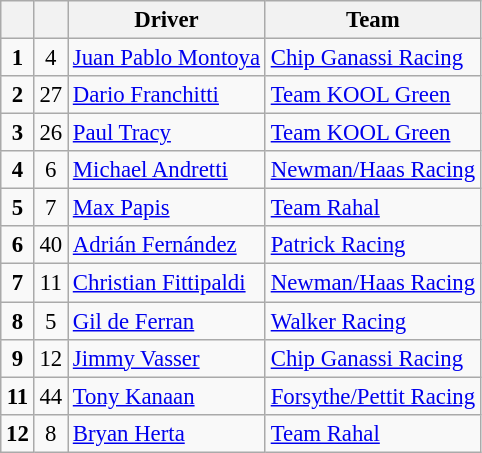<table class="wikitable" style="font-size:95%;">
<tr>
<th></th>
<th></th>
<th>Driver</th>
<th>Team</th>
</tr>
<tr>
<td align="center"><strong>1</strong></td>
<td align="center">4</td>
<td> <a href='#'>Juan Pablo Montoya</a></td>
<td><a href='#'>Chip Ganassi Racing</a></td>
</tr>
<tr>
<td align="center"><strong>2</strong></td>
<td align="center">27</td>
<td> <a href='#'>Dario Franchitti</a></td>
<td><a href='#'>Team KOOL Green</a></td>
</tr>
<tr>
<td align="center"><strong>3</strong></td>
<td align="center">26</td>
<td> <a href='#'>Paul Tracy</a></td>
<td><a href='#'>Team KOOL Green</a></td>
</tr>
<tr>
<td align="center"><strong>4</strong></td>
<td align="center">6</td>
<td> <a href='#'>Michael Andretti</a></td>
<td><a href='#'>Newman/Haas Racing</a></td>
</tr>
<tr>
<td align="center"><strong>5</strong></td>
<td align="center">7</td>
<td> <a href='#'>Max Papis</a></td>
<td><a href='#'>Team Rahal</a></td>
</tr>
<tr>
<td align="center"><strong>6</strong></td>
<td align="center">40</td>
<td> <a href='#'>Adrián Fernández</a></td>
<td><a href='#'>Patrick Racing</a></td>
</tr>
<tr>
<td align="center"><strong>7</strong></td>
<td align="center">11</td>
<td> <a href='#'>Christian Fittipaldi</a></td>
<td><a href='#'>Newman/Haas Racing</a></td>
</tr>
<tr>
<td align="center"><strong>8</strong></td>
<td align="center">5</td>
<td> <a href='#'>Gil de Ferran</a></td>
<td><a href='#'>Walker Racing</a></td>
</tr>
<tr>
<td align="center"><strong>9</strong></td>
<td align="center">12</td>
<td> <a href='#'>Jimmy Vasser</a></td>
<td><a href='#'>Chip Ganassi Racing</a></td>
</tr>
<tr>
<td align="center"><strong>11</strong></td>
<td align="center">44</td>
<td> <a href='#'>Tony Kanaan</a></td>
<td><a href='#'>Forsythe/Pettit Racing</a></td>
</tr>
<tr>
<td align="center"><strong>12</strong></td>
<td align="center">8</td>
<td> <a href='#'>Bryan Herta</a></td>
<td><a href='#'>Team Rahal</a></td>
</tr>
</table>
